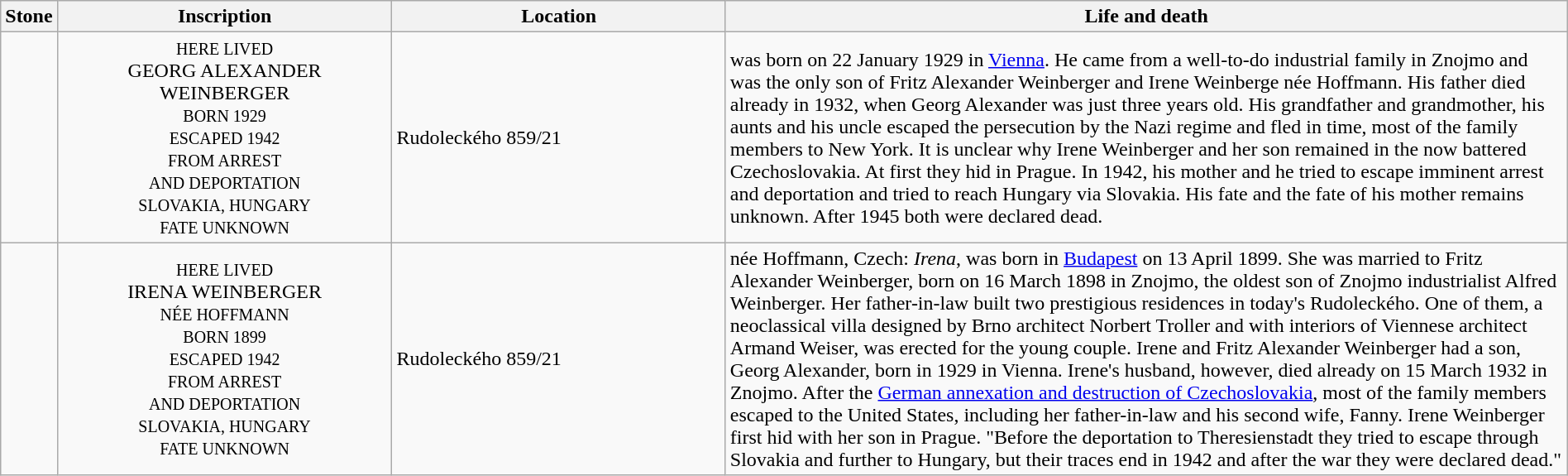<table class="wikitable sortable toptextcells" style="width:100%">
<tr>
<th class="hintergrundfarbe6 unsortable" width="120px">Stone</th>
<th class="hintergrundfarbe6 unsortable" style ="width:22%;">Inscription</th>
<th class="hintergrundfarbe6" data-sort-type="text" style ="width:22%;">Location</th>
<th class="hintergrundfarbe6" style="width:100%;">Life and death</th>
</tr>
<tr>
<td></td>
<td style="text-align:center"><div><small>HERE LIVED</small><br>GEORG ALEXANDER<br>WEINBERGER<br><small>BORN 1929<br>ESCAPED 1942<br>FROM ARREST<br>AND DEPORTATION<br>SLOVAKIA, HUNGARY<br>FATE UNKNOWN</small></div></td>
<td>Rudoleckého 859/21<br></td>
<td><strong></strong> was born on 22 January 1929 in <a href='#'>Vienna</a>. He came from a well-to-do industrial family in Znojmo and was the only son of Fritz Alexander Weinberger and Irene Weinberge née Hoffmann. His father died already in 1932, when Georg Alexander was just three years old. His grandfather and grandmother, his aunts and his uncle escaped the persecution by the Nazi regime and fled in time, most of the family members to New York. It is unclear why Irene Weinberger and her son remained in the now battered Czechoslovakia. At first they hid in Prague. In 1942, his mother and he tried to escape imminent arrest and deportation and tried to reach Hungary via Slovakia. His fate and the fate of his mother remains unknown. After 1945 both were declared dead.</td>
</tr>
<tr>
<td></td>
<td style="text-align:center"><div><small>HERE LIVED</small><br>IRENA WEINBERGER<br><small>NÉE HOFFMANN<br>BORN 1899<br>ESCAPED 1942<br>FROM ARREST<br>AND DEPORTATION<br>SLOVAKIA, HUNGARY<br>FATE UNKNOWN</small></div></td>
<td>Rudoleckého 859/21<br></td>
<td><strong></strong> née Hoffmann, Czech: <em>Irena</em>, was born in <a href='#'>Budapest</a> on 13 April 1899. She was married to Fritz Alexander Weinberger, born on 16 March 1898 in Znojmo, the oldest son of Znojmo industrialist Alfred Weinberger. Her father-in-law built two prestigious residences in today's Rudoleckého. One of them, a neoclassical villa designed by Brno architect Norbert Troller and with interiors of Viennese architect Armand Weiser, was erected for the young couple. Irene and Fritz Alexander Weinberger had a son, Georg Alexander, born in 1929 in Vienna. Irene's husband, however, died already on 15 March 1932 in Znojmo. After the <a href='#'>German annexation and destruction of Czechoslovakia</a>, most of the family members escaped to the United States, including her father-in-law and his second wife, Fanny. Irene Weinberger first hid with her son in Prague. "Before the deportation to Theresienstadt they tried to escape through Slovakia and further to Hungary, but their traces end in 1942 and after the war they were declared dead."</td>
</tr>
</table>
